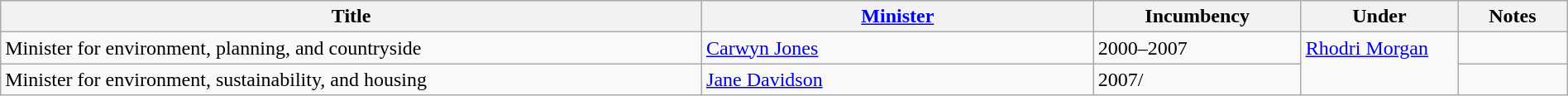<table class="wikitable" style="width:100%;">
<tr>
<th>Title</th>
<th style="width:25%;"><a href='#'>Minister</a></th>
<th style="width:160px;">Incumbency</th>
<th style="width:10%;">Under</th>
<th style="width:7%;">Notes</th>
</tr>
<tr>
<td>Minister for environment, planning, and countryside</td>
<td><a href='#'>Carwyn Jones</a></td>
<td>2000–2007</td>
<td rowspan="2" style="vertical-align:top;"><a href='#'>Rhodri Morgan</a></td>
<td></td>
</tr>
<tr>
<td>Minister for environment, sustainability, and housing</td>
<td><a href='#'>Jane Davidson</a></td>
<td>2007/</td>
<td></td>
</tr>
</table>
